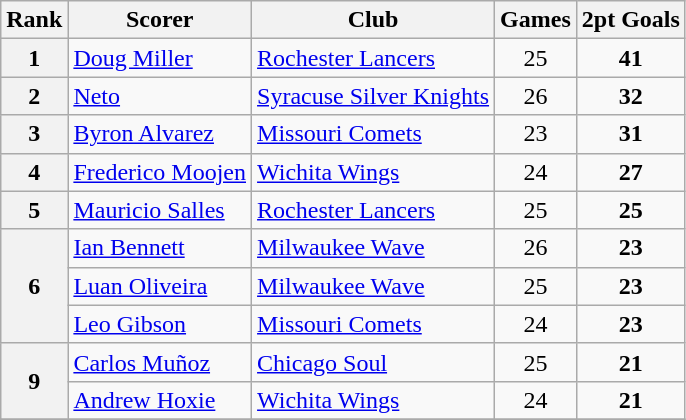<table class="wikitable">
<tr>
<th>Rank</th>
<th>Scorer</th>
<th>Club</th>
<th>Games</th>
<th>2pt Goals</th>
</tr>
<tr>
<th>1</th>
<td> <a href='#'>Doug Miller</a></td>
<td><a href='#'>Rochester Lancers</a></td>
<td style="text-align:center;">25</td>
<td style="text-align:center;"><strong>41</strong></td>
</tr>
<tr>
<th>2</th>
<td> <a href='#'>Neto</a></td>
<td><a href='#'>Syracuse Silver Knights</a></td>
<td style="text-align:center;">26</td>
<td style="text-align:center;"><strong>32</strong></td>
</tr>
<tr>
<th>3</th>
<td> <a href='#'>Byron Alvarez</a></td>
<td><a href='#'>Missouri Comets</a></td>
<td style="text-align:center;">23</td>
<td style="text-align:center;"><strong>31</strong></td>
</tr>
<tr>
<th>4</th>
<td> <a href='#'>Frederico Moojen</a></td>
<td><a href='#'>Wichita Wings</a></td>
<td style="text-align:center;">24</td>
<td style="text-align:center;"><strong>27</strong></td>
</tr>
<tr>
<th>5</th>
<td> <a href='#'>Mauricio Salles</a></td>
<td><a href='#'>Rochester Lancers</a></td>
<td style="text-align:center;">25</td>
<td style="text-align:center;"><strong>25</strong></td>
</tr>
<tr>
<th rowspan="3">6</th>
<td> <a href='#'>Ian Bennett</a></td>
<td><a href='#'>Milwaukee Wave</a></td>
<td style="text-align:center;">26</td>
<td style="text-align:center;"><strong>23</strong></td>
</tr>
<tr>
<td> <a href='#'>Luan Oliveira</a></td>
<td><a href='#'>Milwaukee Wave</a></td>
<td style="text-align:center;">25</td>
<td style="text-align:center;"><strong>23</strong></td>
</tr>
<tr>
<td> <a href='#'>Leo Gibson</a></td>
<td><a href='#'>Missouri Comets</a></td>
<td style="text-align:center;">24</td>
<td style="text-align:center;"><strong>23</strong></td>
</tr>
<tr>
<th rowspan="2">9</th>
<td> <a href='#'>Carlos Muñoz</a></td>
<td><a href='#'>Chicago Soul</a></td>
<td style="text-align:center;">25</td>
<td style="text-align:center;"><strong>21</strong></td>
</tr>
<tr>
<td> <a href='#'>Andrew Hoxie</a></td>
<td><a href='#'>Wichita Wings</a></td>
<td style="text-align:center;">24</td>
<td style="text-align:center;"><strong>21</strong></td>
</tr>
<tr>
</tr>
</table>
